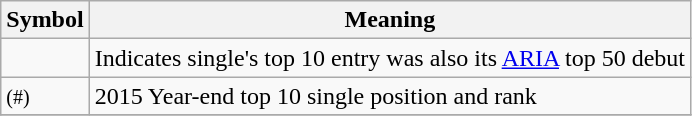<table Class="wikitable">
<tr>
<th>Symbol</th>
<th>Meaning</th>
</tr>
<tr '>
<td></td>
<td>Indicates single's top 10 entry was also its <a href='#'>ARIA</a> top 50 debut</td>
</tr>
<tr>
<td><small>(#)</small></td>
<td>2015 Year-end top 10 single position and rank </td>
</tr>
<tr>
</tr>
</table>
